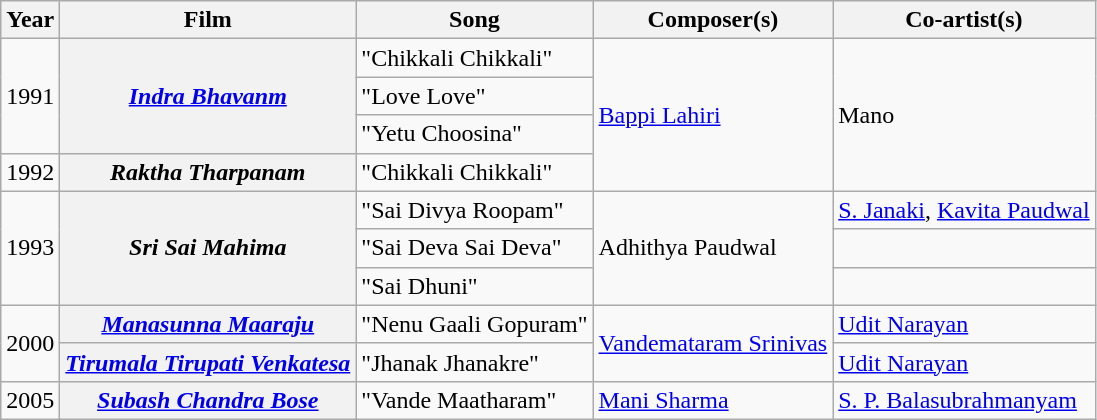<table class="wikitable">
<tr>
<th>Year</th>
<th>Film</th>
<th>Song</th>
<th>Composer(s)</th>
<th>Co-artist(s)</th>
</tr>
<tr>
<td rowspan="3">1991</td>
<th rowspan="3"><em><a href='#'>Indra Bhavanm</a></em></th>
<td>"Chikkali Chikkali"</td>
<td rowspan="4"><a href='#'>Bappi Lahiri</a></td>
<td rowspan="4">Mano</td>
</tr>
<tr>
<td>"Love Love"</td>
</tr>
<tr>
<td>"Yetu Choosina"</td>
</tr>
<tr>
<td>1992</td>
<th><em>Raktha Tharpanam</em></th>
<td>"Chikkali Chikkali"</td>
</tr>
<tr>
<td rowspan="3">1993</td>
<th rowspan="3"><em>Sri Sai Mahima</em></th>
<td>"Sai Divya Roopam"</td>
<td rowspan="3">Adhithya Paudwal</td>
<td><a href='#'>S. Janaki</a>, <a href='#'>Kavita Paudwal</a></td>
</tr>
<tr>
<td>"Sai Deva Sai Deva"</td>
<td></td>
</tr>
<tr>
<td>"Sai Dhuni"</td>
<td></td>
</tr>
<tr>
<td rowspan="2">2000</td>
<th><em><a href='#'>Manasunna Maaraju</a></em></th>
<td>"Nenu Gaali Gopuram"</td>
<td rowspan="2"><a href='#'>Vandemataram Srinivas</a></td>
<td><a href='#'>Udit Narayan</a></td>
</tr>
<tr>
<th><em><a href='#'>Tirumala Tirupati Venkatesa</a></em></th>
<td>"Jhanak Jhanakre"</td>
<td><a href='#'>Udit Narayan</a></td>
</tr>
<tr>
<td>2005</td>
<th><a href='#'><em>Subash Chandra Bose</em></a></th>
<td>"Vande Maatharam"</td>
<td><a href='#'>Mani Sharma</a></td>
<td><a href='#'>S. P. Balasubrahmanyam</a></td>
</tr>
</table>
